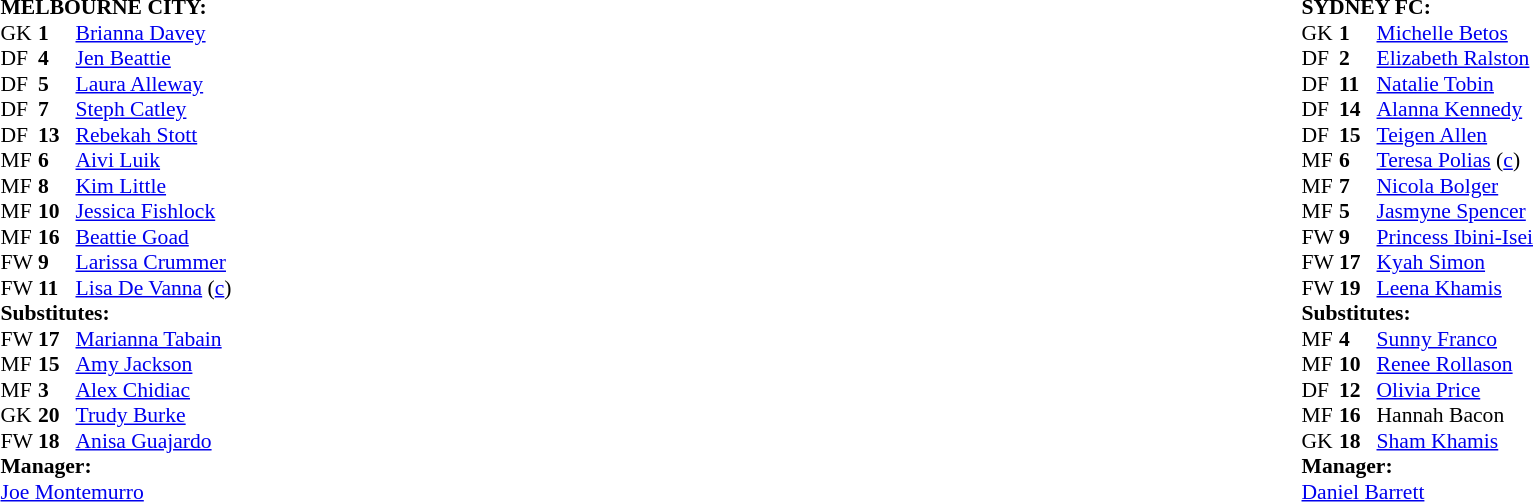<table width="100%">
<tr>
<td valign="top" width="50%"><br><table style="font-size: 90%" cellspacing="0" cellpadding="0">
<tr>
<td colspan="4"><strong>MELBOURNE CITY:</strong></td>
</tr>
<tr>
<th width="25"></th>
<th width="25"></th>
</tr>
<tr>
<td>GK</td>
<td><strong>1</strong></td>
<td> <a href='#'>Brianna Davey</a></td>
</tr>
<tr>
<td>DF</td>
<td><strong>4</strong></td>
<td> <a href='#'>Jen Beattie</a> </td>
</tr>
<tr>
<td>DF</td>
<td><strong>5</strong></td>
<td> <a href='#'>Laura Alleway</a></td>
</tr>
<tr>
<td>DF</td>
<td><strong>7</strong></td>
<td> <a href='#'>Steph Catley</a></td>
</tr>
<tr>
<td>DF</td>
<td><strong>13</strong></td>
<td> <a href='#'>Rebekah Stott</a></td>
</tr>
<tr>
<td>MF</td>
<td><strong>6</strong></td>
<td> <a href='#'>Aivi Luik</a></td>
</tr>
<tr>
<td>MF</td>
<td><strong>8</strong></td>
<td> <a href='#'>Kim Little</a></td>
</tr>
<tr>
<td>MF</td>
<td><strong>10</strong></td>
<td> <a href='#'>Jessica Fishlock</a> </td>
</tr>
<tr>
<td>MF</td>
<td><strong>16</strong></td>
<td> <a href='#'>Beattie Goad</a> </td>
</tr>
<tr>
<td>FW</td>
<td><strong>9</strong></td>
<td> <a href='#'>Larissa Crummer</a> </td>
</tr>
<tr>
<td>FW</td>
<td><strong>11</strong></td>
<td> <a href='#'>Lisa De Vanna</a> (<a href='#'>c</a>)</td>
</tr>
<tr>
<td colspan=3><strong>Substitutes:</strong></td>
</tr>
<tr>
<td>FW</td>
<td><strong>17</strong></td>
<td> <a href='#'>Marianna Tabain</a></td>
<td></td>
<td></td>
</tr>
<tr>
<td>MF</td>
<td><strong>15</strong></td>
<td> <a href='#'>Amy Jackson</a></td>
<td></td>
<td></td>
</tr>
<tr>
<td>MF</td>
<td><strong>3</strong></td>
<td> <a href='#'>Alex Chidiac</a></td>
<td></td>
<td></td>
</tr>
<tr>
<td>GK</td>
<td><strong>20</strong></td>
<td> <a href='#'>Trudy Burke</a></td>
</tr>
<tr>
<td>FW</td>
<td><strong>18</strong></td>
<td> <a href='#'>Anisa Guajardo</a></td>
</tr>
<tr>
<td colspan=3><strong>Manager:</strong></td>
</tr>
<tr>
<td colspan=4> <a href='#'>Joe Montemurro</a></td>
</tr>
</table>
</td>
<td valign="top" width="50%"><br><table style="font-size: 90%" cellspacing="0" cellpadding="0" align=center>
<tr>
<td colspan="4"><strong>SYDNEY FC:</strong></td>
</tr>
<tr>
<th width="25"></th>
<th width="25"></th>
</tr>
<tr>
<td>GK</td>
<td><strong>1</strong></td>
<td> <a href='#'>Michelle Betos</a></td>
</tr>
<tr>
<td>DF</td>
<td><strong>2</strong></td>
<td> <a href='#'>Elizabeth Ralston</a></td>
</tr>
<tr>
<td>DF</td>
<td><strong>11</strong></td>
<td> <a href='#'>Natalie Tobin</a>  </td>
</tr>
<tr>
<td>DF</td>
<td><strong>14</strong></td>
<td> <a href='#'>Alanna Kennedy</a></td>
</tr>
<tr>
<td>DF</td>
<td><strong>15</strong></td>
<td> <a href='#'>Teigen Allen</a></td>
</tr>
<tr>
<td>MF</td>
<td><strong>6</strong></td>
<td> <a href='#'>Teresa Polias</a> (<a href='#'>c</a>)</td>
</tr>
<tr>
<td>MF</td>
<td><strong>7</strong></td>
<td> <a href='#'>Nicola Bolger</a> </td>
</tr>
<tr>
<td>MF</td>
<td><strong>5</strong></td>
<td> <a href='#'>Jasmyne Spencer</a></td>
</tr>
<tr>
<td>FW</td>
<td><strong>9</strong></td>
<td> <a href='#'>Princess Ibini-Isei</a> </td>
</tr>
<tr>
<td>FW</td>
<td><strong>17</strong></td>
<td> <a href='#'>Kyah Simon</a> </td>
</tr>
<tr>
<td>FW</td>
<td><strong>19</strong></td>
<td> <a href='#'>Leena Khamis</a></td>
</tr>
<tr>
<td colspan=3><strong>Substitutes:</strong></td>
</tr>
<tr>
<td>MF</td>
<td><strong>4</strong></td>
<td> <a href='#'>Sunny Franco</a></td>
<td></td>
<td></td>
</tr>
<tr>
<td>MF</td>
<td><strong>10</strong></td>
<td> <a href='#'>Renee Rollason</a></td>
<td></td>
<td></td>
</tr>
<tr>
<td>DF</td>
<td><strong>12</strong></td>
<td> <a href='#'>Olivia Price</a></td>
<td></td>
<td></td>
</tr>
<tr>
</tr>
<tr>
<td>MF</td>
<td><strong>16</strong></td>
<td> Hannah Bacon</td>
</tr>
<tr>
<td>GK</td>
<td><strong>18</strong></td>
<td> <a href='#'>Sham Khamis</a></td>
</tr>
<tr>
<td colspan=3><strong>Manager:</strong></td>
</tr>
<tr>
<td colspan=4> <a href='#'>Daniel Barrett</a></td>
</tr>
</table>
</td>
</tr>
</table>
